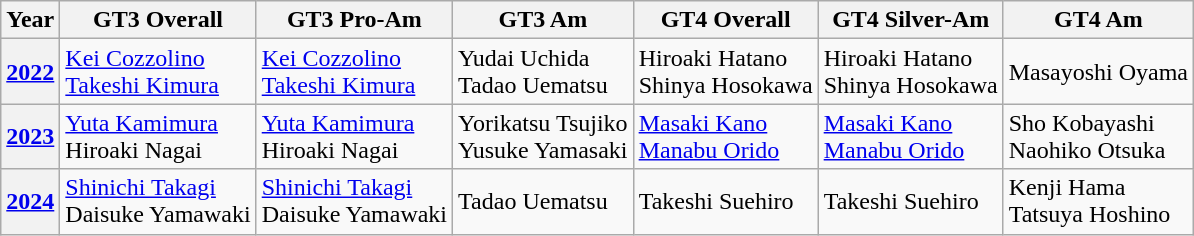<table class="wikitable">
<tr>
<th>Year</th>
<th>GT3 Overall</th>
<th>GT3 Pro-Am</th>
<th>GT3 Am</th>
<th>GT4 Overall</th>
<th>GT4 Silver-Am</th>
<th>GT4 Am</th>
</tr>
<tr>
<th><a href='#'>2022</a></th>
<td> <a href='#'>Kei Cozzolino</a><br> <a href='#'>Takeshi Kimura</a></td>
<td> <a href='#'>Kei Cozzolino</a><br> <a href='#'>Takeshi Kimura</a></td>
<td> Yudai Uchida<br> Tadao Uematsu</td>
<td> Hiroaki Hatano<br> Shinya Hosokawa</td>
<td> Hiroaki Hatano<br> Shinya Hosokawa</td>
<td> Masayoshi Oyama</td>
</tr>
<tr>
<th><a href='#'>2023</a></th>
<td> <a href='#'>Yuta Kamimura</a><br> Hiroaki Nagai</td>
<td> <a href='#'>Yuta Kamimura</a><br> Hiroaki Nagai</td>
<td> Yorikatsu Tsujiko<br> Yusuke Yamasaki</td>
<td> <a href='#'>Masaki Kano</a><br> <a href='#'>Manabu Orido</a></td>
<td> <a href='#'>Masaki Kano</a><br> <a href='#'>Manabu Orido</a></td>
<td> Sho Kobayashi<br> Naohiko Otsuka</td>
</tr>
<tr>
<th><a href='#'>2024</a></th>
<td> <a href='#'>Shinichi Takagi</a><br> Daisuke Yamawaki</td>
<td> <a href='#'>Shinichi Takagi</a><br> Daisuke Yamawaki</td>
<td> Tadao Uematsu</td>
<td> Takeshi Suehiro</td>
<td> Takeshi Suehiro</td>
<td> Kenji Hama<br> Tatsuya Hoshino</td>
</tr>
</table>
